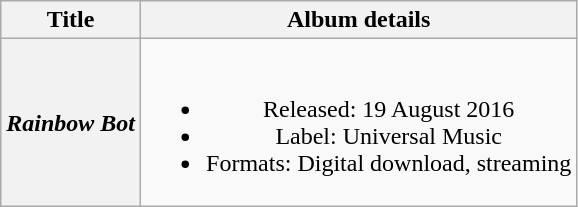<table class="wikitable plainrowheaders" style="text-align:center;">
<tr>
<th rowspan="1">Title</th>
<th rowspan="1">Album details</th>
</tr>
<tr>
<th scope="row"><em>Rainbow Bot</em></th>
<td><br><ul><li>Released: 19 August 2016</li><li>Label: Universal Music</li><li>Formats: Digital download, streaming</li></ul></td>
</tr>
</table>
